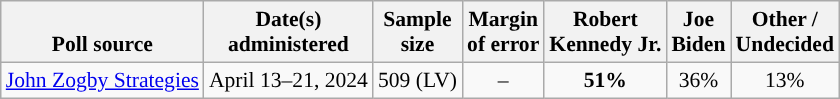<table class="wikitable sortable mw-datatable" style="font-size:90%;text-align:center;line-height:17px">
<tr valign=bottom>
<th>Poll source</th>
<th>Date(s)<br>administered</th>
<th>Sample<br>size</th>
<th>Margin<br>of error</th>
<th class="unsortable">Robert<br>Kennedy Jr.<br></th>
<th class="unsortable">Joe<br>Biden<br></th>
<th class="unsortable">Other /<br>Undecided</th>
</tr>
<tr>
<td style="text-align:left;"><a href='#'>John Zogby Strategies</a></td>
<td data-sort-value="2024-05-01">April 13–21, 2024</td>
<td>509 (LV)</td>
<td>–</td>
<td style="background-color:"><strong>51%</strong></td>
<td>36%</td>
<td>13%</td>
</tr>
</table>
